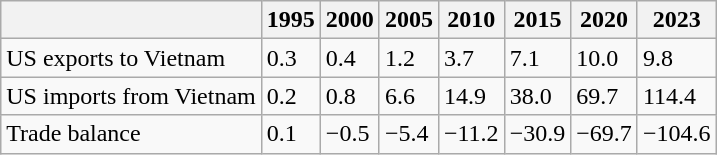<table class="wikitable">
<tr>
<th></th>
<th>1995</th>
<th>2000</th>
<th>2005</th>
<th>2010</th>
<th>2015</th>
<th>2020</th>
<th>2023</th>
</tr>
<tr>
<td>US exports to Vietnam</td>
<td>0.3</td>
<td>0.4</td>
<td>1.2</td>
<td>3.7</td>
<td>7.1</td>
<td>10.0</td>
<td>9.8</td>
</tr>
<tr>
<td>US imports from Vietnam</td>
<td>0.2</td>
<td>0.8</td>
<td>6.6</td>
<td>14.9</td>
<td>38.0</td>
<td>69.7</td>
<td>114.4</td>
</tr>
<tr>
<td>Trade balance</td>
<td>0.1</td>
<td>−0.5</td>
<td>−5.4</td>
<td>−11.2</td>
<td>−30.9</td>
<td>−69.7</td>
<td>−104.6</td>
</tr>
</table>
